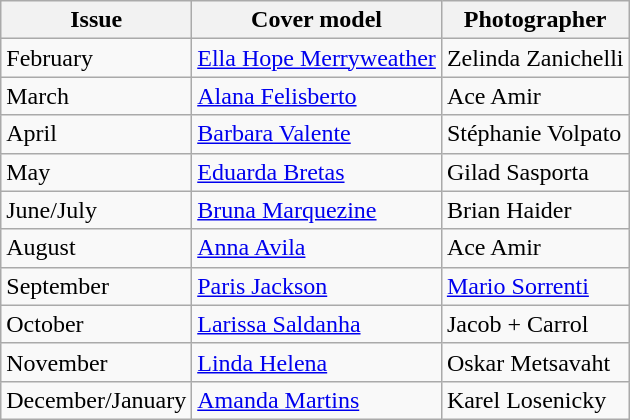<table class="sortable wikitable">
<tr>
<th>Issue</th>
<th>Cover model</th>
<th>Photographer</th>
</tr>
<tr>
<td>February</td>
<td><a href='#'>Ella Hope Merryweather</a></td>
<td>Zelinda Zanichelli</td>
</tr>
<tr>
<td>March</td>
<td><a href='#'>Alana Felisberto</a></td>
<td>Ace Amir</td>
</tr>
<tr>
<td>April</td>
<td><a href='#'>Barbara Valente</a></td>
<td>Stéphanie Volpato</td>
</tr>
<tr>
<td>May</td>
<td><a href='#'>Eduarda Bretas</a></td>
<td>Gilad Sasporta</td>
</tr>
<tr>
<td>June/July</td>
<td><a href='#'>Bruna Marquezine</a></td>
<td>Brian Haider</td>
</tr>
<tr>
<td>August</td>
<td><a href='#'>Anna Avila</a></td>
<td>Ace Amir</td>
</tr>
<tr>
<td>September</td>
<td><a href='#'>Paris Jackson</a></td>
<td><a href='#'>Mario Sorrenti</a></td>
</tr>
<tr>
<td>October</td>
<td><a href='#'>Larissa Saldanha</a></td>
<td>Jacob + Carrol</td>
</tr>
<tr>
<td>November</td>
<td><a href='#'>Linda Helena</a></td>
<td>Oskar Metsavaht</td>
</tr>
<tr>
<td>December/January</td>
<td><a href='#'>Amanda Martins</a></td>
<td>Karel Losenicky</td>
</tr>
</table>
